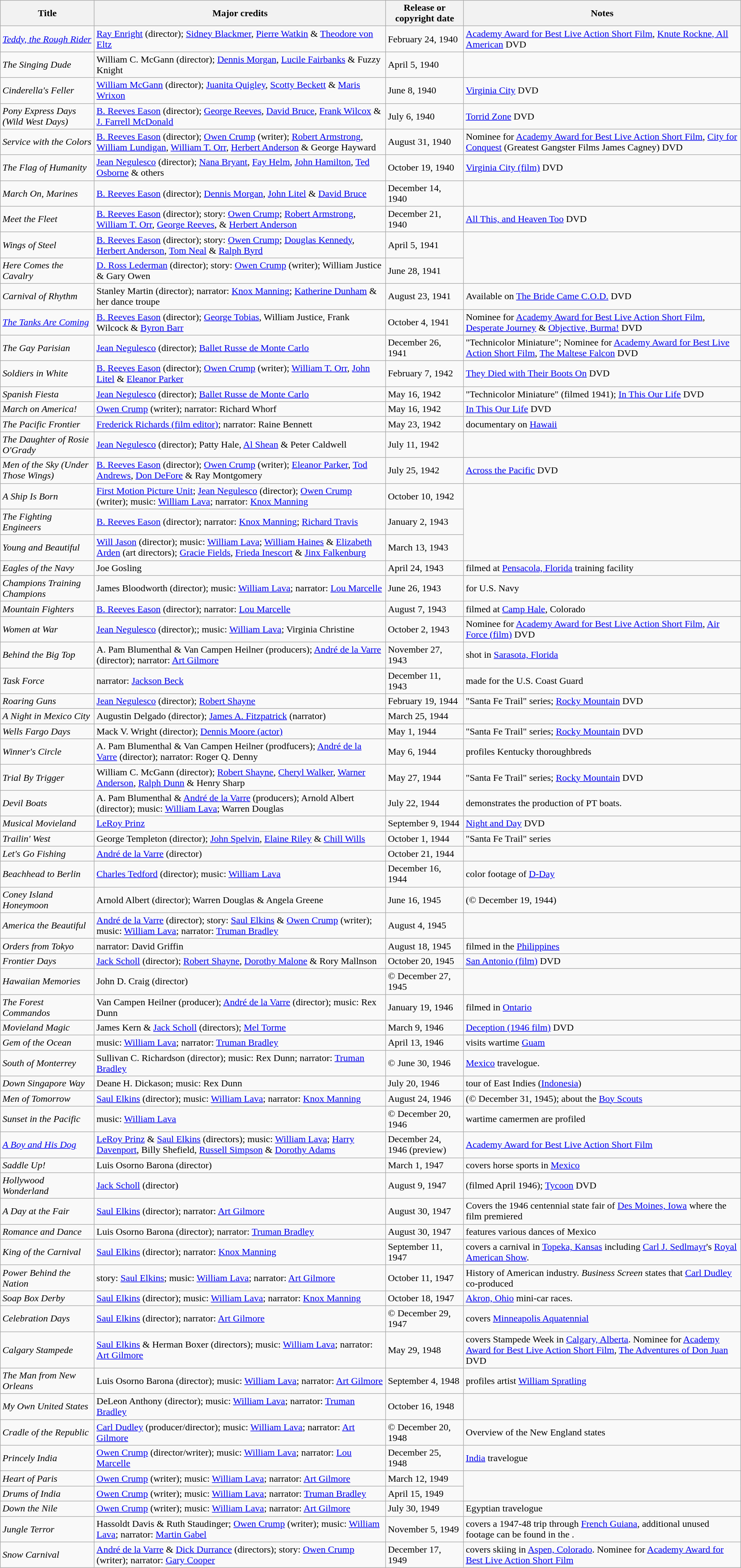<table class="wikitable sortable" border="1">
<tr>
<th>Title</th>
<th>Major credits</th>
<th>Release or copyright date</th>
<th>Notes</th>
</tr>
<tr>
<td><em><a href='#'>Teddy, the Rough Rider</a></em></td>
<td><a href='#'>Ray Enright</a> (director); <a href='#'>Sidney Blackmer</a>, <a href='#'>Pierre Watkin</a> & <a href='#'>Theodore von Eltz</a></td>
<td>February 24, 1940</td>
<td><a href='#'>Academy Award for Best Live Action Short Film</a>, <a href='#'>Knute Rockne, All American</a> DVD</td>
</tr>
<tr>
<td><em>The Singing Dude</em></td>
<td>William C. McGann (director); <a href='#'>Dennis Morgan</a>, <a href='#'>Lucile Fairbanks</a> & Fuzzy Knight</td>
<td>April 5, 1940</td>
<td></td>
</tr>
<tr>
<td><em>Cinderella's Feller</em></td>
<td><a href='#'>William McGann</a> (director); <a href='#'>Juanita Quigley</a>, <a href='#'>Scotty Beckett</a> & <a href='#'>Maris Wrixon</a></td>
<td>June 8, 1940</td>
<td><a href='#'>Virginia City</a> DVD</td>
</tr>
<tr>
<td><em>Pony Express Days (Wild West Days)</em></td>
<td><a href='#'>B. Reeves Eason</a> (director); <a href='#'>George Reeves</a>, <a href='#'>David Bruce</a>, <a href='#'>Frank Wilcox</a> & <a href='#'>J. Farrell McDonald</a></td>
<td>July 6, 1940</td>
<td><a href='#'>Torrid Zone</a> DVD</td>
</tr>
<tr>
<td><em>Service with the Colors</em></td>
<td><a href='#'>B. Reeves Eason</a> (director); <a href='#'>Owen Crump</a> (writer); <a href='#'>Robert Armstrong</a>, <a href='#'>William Lundigan</a>, <a href='#'>William T. Orr</a>, <a href='#'>Herbert Anderson</a> & George Hayward</td>
<td>August 31, 1940</td>
<td>Nominee for <a href='#'>Academy Award for Best Live Action Short Film</a>, <a href='#'>City for Conquest</a> (Greatest Gangster Films James Cagney) DVD</td>
</tr>
<tr>
<td><em>The Flag of Humanity</em></td>
<td><a href='#'>Jean Negulesco</a> (director); <a href='#'>Nana Bryant</a>, <a href='#'>Fay Helm</a>, <a href='#'>John Hamilton</a>, <a href='#'>Ted Osborne</a> & others</td>
<td>October 19, 1940</td>
<td><a href='#'>Virginia City (film)</a> DVD</td>
</tr>
<tr>
<td><em>March On, Marines</em></td>
<td><a href='#'>B. Reeves Eason</a> (director); <a href='#'>Dennis Morgan</a>, <a href='#'>John Litel</a> & <a href='#'>David Bruce</a></td>
<td>December 14, 1940</td>
</tr>
<tr>
<td><em>Meet the Fleet</em></td>
<td><a href='#'>B. Reeves Eason</a> (director); story: <a href='#'>Owen Crump</a>; <a href='#'>Robert Armstrong</a>, <a href='#'>William T. Orr</a>, <a href='#'>George Reeves</a>, & <a href='#'>Herbert Anderson</a></td>
<td>December 21, 1940</td>
<td><a href='#'>All This, and Heaven Too</a> DVD</td>
</tr>
<tr>
<td><em>Wings of Steel</em></td>
<td><a href='#'>B. Reeves Eason</a> (director); story: <a href='#'>Owen Crump</a>; <a href='#'>Douglas Kennedy</a>, <a href='#'>Herbert Anderson</a>, <a href='#'>Tom Neal</a> & <a href='#'>Ralph Byrd</a></td>
<td>April 5, 1941</td>
</tr>
<tr>
<td><em>Here Comes the Cavalry</em></td>
<td><a href='#'>D. Ross Lederman</a> (director); story: <a href='#'>Owen Crump</a> (writer); William Justice & Gary Owen</td>
<td>June 28, 1941</td>
</tr>
<tr>
<td><em>Carnival of Rhythm</em></td>
<td>Stanley Martin (director); narrator: <a href='#'>Knox Manning</a>; <a href='#'>Katherine Dunham</a> & her dance troupe</td>
<td>August 23, 1941</td>
<td>Available on <a href='#'>The Bride Came C.O.D.</a> DVD</td>
</tr>
<tr>
<td><em><a href='#'>The Tanks Are Coming</a></em></td>
<td><a href='#'>B. Reeves Eason</a> (director); <a href='#'>George Tobias</a>, William Justice, Frank Wilcock & <a href='#'>Byron Barr</a></td>
<td>October 4, 1941</td>
<td>Nominee for <a href='#'>Academy Award for Best Live Action Short Film</a>, <a href='#'>Desperate Journey</a> & <a href='#'>Objective, Burma!</a> DVD</td>
</tr>
<tr>
<td><em>The Gay Parisian</em></td>
<td><a href='#'>Jean Negulesco</a> (director); <a href='#'>Ballet Russe de Monte Carlo</a></td>
<td>December 26, 1941</td>
<td>"Technicolor Miniature"; Nominee for <a href='#'>Academy Award for Best Live Action Short Film</a>, <a href='#'>The Maltese Falcon</a> DVD</td>
</tr>
<tr>
<td><em>Soldiers in White</em></td>
<td><a href='#'>B. Reeves Eason</a> (director); <a href='#'>Owen Crump</a> (writer); <a href='#'>William T. Orr</a>, <a href='#'>John Litel</a> & <a href='#'>Eleanor Parker</a></td>
<td>February 7, 1942</td>
<td><a href='#'>They Died with Their Boots On</a> DVD</td>
</tr>
<tr>
<td><em>Spanish Fiesta</em></td>
<td><a href='#'>Jean Negulesco</a> (director); <a href='#'>Ballet Russe de Monte Carlo</a></td>
<td>May 16, 1942</td>
<td>"Technicolor Miniature" (filmed 1941); <a href='#'>In This Our Life</a> DVD</td>
</tr>
<tr>
<td><em>March on America!</em></td>
<td><a href='#'>Owen Crump</a> (writer); narrator: Richard Whorf</td>
<td>May 16, 1942</td>
<td><a href='#'>In This Our Life</a> DVD</td>
</tr>
<tr>
<td><em>The Pacific Frontier</em></td>
<td><a href='#'>Frederick Richards (film editor)</a>; narrator: Raine Bennett</td>
<td>May 23, 1942</td>
<td>documentary on <a href='#'>Hawaii</a></td>
</tr>
<tr>
<td><em>The Daughter of Rosie O'Grady</em></td>
<td><a href='#'>Jean Negulesco</a> (director); Patty Hale, <a href='#'>Al Shean</a> & Peter Caldwell</td>
<td>July 11, 1942</td>
<td></td>
</tr>
<tr>
<td><em>Men of the Sky (Under Those Wings)</em></td>
<td><a href='#'>B. Reeves Eason</a> (director); <a href='#'>Owen Crump</a> (writer); <a href='#'>Eleanor Parker</a>, <a href='#'>Tod Andrews</a>, <a href='#'>Don DeFore</a> & Ray Montgomery</td>
<td>July 25, 1942</td>
<td><a href='#'>Across the Pacific</a> DVD</td>
</tr>
<tr>
<td><em>A Ship Is Born</em></td>
<td><a href='#'>First Motion Picture Unit</a>; <a href='#'>Jean Negulesco</a> (director); <a href='#'>Owen Crump</a> (writer); music: <a href='#'>William Lava</a>; narrator: <a href='#'>Knox Manning</a></td>
<td>October 10, 1942</td>
</tr>
<tr>
<td><em>The Fighting Engineers</em></td>
<td><a href='#'>B. Reeves Eason</a> (director); narrator: <a href='#'>Knox Manning</a>; <a href='#'>Richard Travis</a></td>
<td>January 2, 1943</td>
</tr>
<tr>
<td><em>Young and Beautiful</em></td>
<td><a href='#'>Will Jason</a> (director); music: <a href='#'>William Lava</a>; <a href='#'>William Haines</a> & <a href='#'>Elizabeth Arden</a> (art directors); <a href='#'>Gracie Fields</a>, <a href='#'>Frieda Inescort</a> & <a href='#'>Jinx Falkenburg</a></td>
<td>March 13, 1943</td>
</tr>
<tr>
<td><em>Eagles of the Navy</em></td>
<td>Joe Gosling</td>
<td>April 24, 1943</td>
<td>filmed at <a href='#'>Pensacola, Florida</a> training facility</td>
</tr>
<tr>
<td><em>Champions Training Champions</em></td>
<td>James Bloodworth (director); music: <a href='#'>William Lava</a>; narrator: <a href='#'>Lou Marcelle</a></td>
<td>June 26, 1943</td>
<td>for U.S. Navy</td>
</tr>
<tr>
<td><em>Mountain Fighters</em></td>
<td><a href='#'>B. Reeves Eason</a> (director); narrator: <a href='#'>Lou Marcelle</a></td>
<td>August 7, 1943</td>
<td>filmed at <a href='#'>Camp Hale</a>, Colorado</td>
</tr>
<tr>
<td><em>Women at War</em></td>
<td><a href='#'>Jean Negulesco</a> (director);; music: <a href='#'>William Lava</a>; Virginia Christine</td>
<td>October 2, 1943</td>
<td>Nominee for <a href='#'>Academy Award for Best Live Action Short Film</a>, <a href='#'>Air Force (film)</a> DVD</td>
</tr>
<tr>
<td><em>Behind the Big Top</em></td>
<td>A. Pam Blumenthal & Van Campen Heilner (producers); <a href='#'>André de la Varre</a> (director); narrator: <a href='#'>Art Gilmore</a></td>
<td>November 27, 1943</td>
<td>shot in <a href='#'>Sarasota, Florida</a></td>
</tr>
<tr>
<td><em>Task Force</em></td>
<td>narrator: <a href='#'>Jackson Beck</a></td>
<td>December 11, 1943</td>
<td>made for the U.S. Coast Guard</td>
</tr>
<tr>
<td><em>Roaring Guns</em></td>
<td><a href='#'>Jean Negulesco</a> (director); <a href='#'>Robert Shayne</a></td>
<td>February 19, 1944</td>
<td>"Santa Fe Trail" series; <a href='#'>Rocky Mountain</a> DVD</td>
</tr>
<tr>
<td><em>A Night in Mexico City</em></td>
<td>Augustin Delgado (director); <a href='#'>James A. Fitzpatrick</a> (narrator)</td>
<td>March 25, 1944</td>
<td></td>
</tr>
<tr>
<td><em>Wells Fargo Days</em></td>
<td>Mack V. Wright (director); <a href='#'>Dennis Moore (actor)</a></td>
<td>May 1, 1944</td>
<td>"Santa Fe Trail" series; <a href='#'>Rocky Mountain</a> DVD</td>
</tr>
<tr>
<td><em>Winner's Circle</em></td>
<td>A. Pam Blumenthal & Van Campen Heilner (prodfucers); <a href='#'>André de la Varre</a> (director); narrator: Roger Q. Denny</td>
<td>May 6, 1944</td>
<td>profiles Kentucky thoroughbreds</td>
</tr>
<tr>
<td><em>Trial By Trigger</em></td>
<td>William C. McGann (director); <a href='#'>Robert Shayne</a>, <a href='#'>Cheryl Walker</a>, <a href='#'>Warner Anderson</a>, <a href='#'>Ralph Dunn</a> & Henry Sharp</td>
<td>May 27, 1944</td>
<td>"Santa Fe Trail" series; <a href='#'>Rocky Mountain</a> DVD</td>
</tr>
<tr>
<td><em>Devil Boats</em></td>
<td>A. Pam Blumenthal & <a href='#'>André de la Varre</a> (producers); Arnold Albert (director); music: <a href='#'>William Lava</a>; Warren Douglas</td>
<td>July 22, 1944</td>
<td>demonstrates the production of PT boats.</td>
</tr>
<tr>
<td><em>Musical Movieland</em></td>
<td><a href='#'>LeRoy Prinz</a></td>
<td>September 9, 1944</td>
<td><a href='#'>Night and Day</a> DVD</td>
</tr>
<tr>
<td><em>Trailin' West</em></td>
<td>George Templeton (director); <a href='#'>John Spelvin</a>, <a href='#'>Elaine Riley</a> & <a href='#'>Chill Wills</a></td>
<td>October 1, 1944</td>
<td>"Santa Fe Trail" series</td>
</tr>
<tr>
<td><em>Let's Go Fishing</em></td>
<td><a href='#'>André de la Varre</a> (director)</td>
<td>October 21, 1944</td>
<td></td>
</tr>
<tr>
<td><em>Beachhead to Berlin</em></td>
<td><a href='#'>Charles Tedford</a> (director); music: <a href='#'>William Lava</a></td>
<td>December 16, 1944</td>
<td>color footage of <a href='#'>D-Day</a></td>
</tr>
<tr>
<td><em>Coney Island Honeymoon</em></td>
<td>Arnold Albert (director); Warren Douglas & Angela Greene</td>
<td>June 16, 1945</td>
<td>(© December 19, 1944)</td>
</tr>
<tr>
<td><em>America the Beautiful</em></td>
<td><a href='#'>André de la Varre</a> (director); story: <a href='#'>Saul Elkins</a> & <a href='#'>Owen Crump</a> (writer); music: <a href='#'>William Lava</a>; narrator: <a href='#'>Truman Bradley</a></td>
<td>August 4, 1945</td>
<td></td>
</tr>
<tr>
<td><em>Orders from Tokyo</em></td>
<td>narrator: David Griffin</td>
<td>August 18, 1945</td>
<td>filmed in the <a href='#'>Philippines</a></td>
</tr>
<tr>
<td><em>Frontier Days</em></td>
<td><a href='#'>Jack Scholl</a> (director); <a href='#'>Robert Shayne</a>, <a href='#'>Dorothy Malone</a> & Rory Mallnson</td>
<td>October 20, 1945</td>
<td><a href='#'>San Antonio (film)</a> DVD</td>
</tr>
<tr>
<td><em>Hawaiian Memories</em></td>
<td>John D. Craig (director)</td>
<td>© December 27, 1945</td>
<td></td>
</tr>
<tr>
<td><em>The Forest Commandos</em></td>
<td>Van Campen Heilner (producer); <a href='#'>André de la Varre</a> (director); music: Rex Dunn</td>
<td>January 19, 1946</td>
<td>filmed in <a href='#'>Ontario</a></td>
</tr>
<tr>
<td><em>Movieland Magic</em></td>
<td>James Kern & <a href='#'>Jack Scholl</a> (directors); <a href='#'>Mel Torme</a></td>
<td>March 9, 1946</td>
<td><a href='#'>Deception (1946 film)</a> DVD</td>
</tr>
<tr>
<td><em>Gem of the Ocean</em></td>
<td>music: <a href='#'>William Lava</a>; narrator: <a href='#'>Truman Bradley</a></td>
<td>April 13, 1946</td>
<td>visits wartime <a href='#'>Guam</a></td>
</tr>
<tr>
<td><em>South of Monterrey</em></td>
<td>Sullivan C. Richardson (director); music: Rex Dunn; narrator: <a href='#'>Truman Bradley</a></td>
<td>© June 30, 1946</td>
<td><a href='#'>Mexico</a> travelogue.</td>
</tr>
<tr>
<td><em>Down Singapore Way</em></td>
<td>Deane H. Dickason; music: Rex Dunn</td>
<td>July 20, 1946</td>
<td>tour of East Indies (<a href='#'>Indonesia</a>)</td>
</tr>
<tr>
<td><em>Men of Tomorrow</em></td>
<td><a href='#'>Saul Elkins</a> (director); music: <a href='#'>William Lava</a>; narrator: <a href='#'>Knox Manning</a></td>
<td>August 24, 1946</td>
<td>(© December 31, 1945); about the <a href='#'>Boy Scouts</a></td>
</tr>
<tr>
<td><em>Sunset in the Pacific</em></td>
<td>music: <a href='#'>William Lava</a></td>
<td>© December 20, 1946</td>
<td>wartime camermen are profiled</td>
</tr>
<tr>
<td><em><a href='#'>A Boy and His Dog</a></em></td>
<td><a href='#'>LeRoy Prinz</a> & <a href='#'>Saul Elkins</a> (directors); music: <a href='#'>William Lava</a>; <a href='#'>Harry Davenport</a>, Billy Shefield, <a href='#'>Russell Simpson</a> & <a href='#'>Dorothy Adams</a></td>
<td>December 24, 1946 (preview)</td>
<td><a href='#'>Academy Award for Best Live Action Short Film</a></td>
</tr>
<tr>
<td><em>Saddle Up! </em></td>
<td>Luis Osorno Barona (director)</td>
<td>March 1, 1947</td>
<td>covers horse sports in <a href='#'>Mexico</a></td>
</tr>
<tr>
<td><em>Hollywood Wonderland</em></td>
<td><a href='#'>Jack Scholl</a> (director)</td>
<td>August 9, 1947</td>
<td>(filmed April 1946); <a href='#'>Tycoon</a> DVD</td>
</tr>
<tr>
<td><em>A Day at the Fair</em></td>
<td><a href='#'>Saul Elkins</a> (director); narrator: <a href='#'>Art Gilmore</a></td>
<td>August 30, 1947</td>
<td>Covers the 1946 centennial state fair of <a href='#'>Des Moines, Iowa</a> where the film premiered</td>
</tr>
<tr>
<td><em>Romance and Dance</em></td>
<td>Luis Osorno Barona (director); narrator: <a href='#'>Truman Bradley</a></td>
<td>August 30, 1947</td>
<td>features various dances of Mexico</td>
</tr>
<tr>
<td><em>King of the Carnival</em></td>
<td><a href='#'>Saul Elkins</a> (director); narrator: <a href='#'>Knox Manning</a></td>
<td>September 11, 1947</td>
<td>covers a carnival in <a href='#'>Topeka, Kansas</a> including <a href='#'>Carl J. Sedlmayr</a>'s <a href='#'>Royal American Show</a>.</td>
</tr>
<tr>
<td><em>Power Behind the Nation</em></td>
<td>story: <a href='#'>Saul Elkins</a>; music: <a href='#'>William Lava</a>; narrator: <a href='#'>Art Gilmore</a></td>
<td>October 11, 1947</td>
<td>History of American industry. <em>Business Screen</em> states that <a href='#'>Carl Dudley</a> co-produced</td>
</tr>
<tr>
<td><em>Soap Box Derby</em></td>
<td><a href='#'>Saul Elkins</a> (director); music: <a href='#'>William Lava</a>; narrator: <a href='#'>Knox Manning</a></td>
<td>October 18, 1947</td>
<td><a href='#'>Akron, Ohio</a> mini-car races.</td>
</tr>
<tr>
<td><em>Celebration Days</em></td>
<td><a href='#'>Saul Elkins</a> (director); narrator: <a href='#'>Art Gilmore</a></td>
<td>© December 29, 1947</td>
<td>covers <a href='#'>Minneapolis Aquatennial</a></td>
</tr>
<tr>
<td><em>Calgary Stampede</em></td>
<td><a href='#'>Saul Elkins</a> & Herman Boxer (directors); music: <a href='#'>William Lava</a>; narrator: <a href='#'>Art Gilmore</a></td>
<td>May 29, 1948</td>
<td>covers Stampede Week in <a href='#'>Calgary, Alberta</a>. Nominee for <a href='#'>Academy Award for Best Live Action Short Film</a>, <a href='#'>The Adventures of Don Juan</a> DVD</td>
</tr>
<tr>
<td><em>The Man from New Orleans</em></td>
<td>Luis Osorno Barona (director); music: <a href='#'>William Lava</a>; narrator: <a href='#'>Art Gilmore</a></td>
<td>September 4, 1948</td>
<td>profiles artist <a href='#'>William Spratling</a></td>
</tr>
<tr>
<td><em>My Own United States</em></td>
<td>DeLeon Anthony (director); music: <a href='#'>William Lava</a>; narrator: <a href='#'>Truman Bradley</a></td>
<td>October 16, 1948</td>
<td></td>
</tr>
<tr>
<td><em>Cradle of the Republic</em></td>
<td><a href='#'>Carl Dudley</a> (producer/director); music: <a href='#'>William Lava</a>; narrator: <a href='#'>Art Gilmore</a></td>
<td>© December 20, 1948</td>
<td>Overview of the New England states</td>
</tr>
<tr>
<td><em>Princely India</em></td>
<td><a href='#'>Owen Crump</a> (director/writer); music: <a href='#'>William Lava</a>; narrator: <a href='#'>Lou Marcelle</a></td>
<td>December 25, 1948</td>
<td><a href='#'>India</a> travelogue</td>
</tr>
<tr>
<td><em>Heart of Paris</em></td>
<td><a href='#'>Owen Crump</a> (writer); music: <a href='#'>William Lava</a>; narrator: <a href='#'>Art Gilmore</a></td>
<td>March 12, 1949</td>
</tr>
<tr>
<td><em>Drums of India</em></td>
<td><a href='#'>Owen Crump</a> (writer); music: <a href='#'>William Lava</a>; narrator: <a href='#'>Truman Bradley</a></td>
<td>April 15, 1949</td>
</tr>
<tr>
<td><em>Down the Nile</em></td>
<td><a href='#'>Owen Crump</a> (writer); music: <a href='#'>William Lava</a>; narrator: <a href='#'>Art Gilmore</a></td>
<td>July 30, 1949</td>
<td>Egyptian travelogue</td>
</tr>
<tr>
<td><em>Jungle Terror</em></td>
<td>Hassoldt Davis & Ruth Staudinger; <a href='#'>Owen Crump</a> (writer); music: <a href='#'>William Lava</a>; narrator: <a href='#'>Martin Gabel</a></td>
<td>November 5, 1949</td>
<td>covers a 1947-48 trip through <a href='#'>French Guiana</a>, additional unused footage can be found in the .</td>
</tr>
<tr>
<td><em>Snow Carnival</em></td>
<td><a href='#'>André de la Varre</a> & <a href='#'>Dick Durrance</a> (directors); story: <a href='#'>Owen Crump</a> (writer); narrator: <a href='#'>Gary Cooper</a></td>
<td>December 17, 1949</td>
<td>covers skiing in <a href='#'>Aspen, Colorado</a>. Nominee for <a href='#'>Academy Award for Best Live Action Short Film</a></td>
</tr>
</table>
